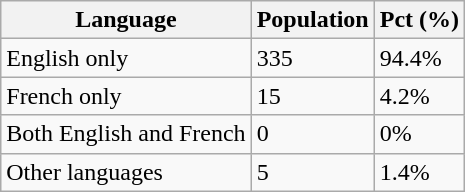<table class="wikitable">
<tr>
<th>Language</th>
<th>Population</th>
<th>Pct (%)</th>
</tr>
<tr>
<td>English only</td>
<td>335</td>
<td>94.4%</td>
</tr>
<tr>
<td>French only</td>
<td>15</td>
<td>4.2%</td>
</tr>
<tr>
<td>Both English and French</td>
<td>0</td>
<td>0%</td>
</tr>
<tr>
<td>Other languages</td>
<td>5</td>
<td>1.4%</td>
</tr>
</table>
